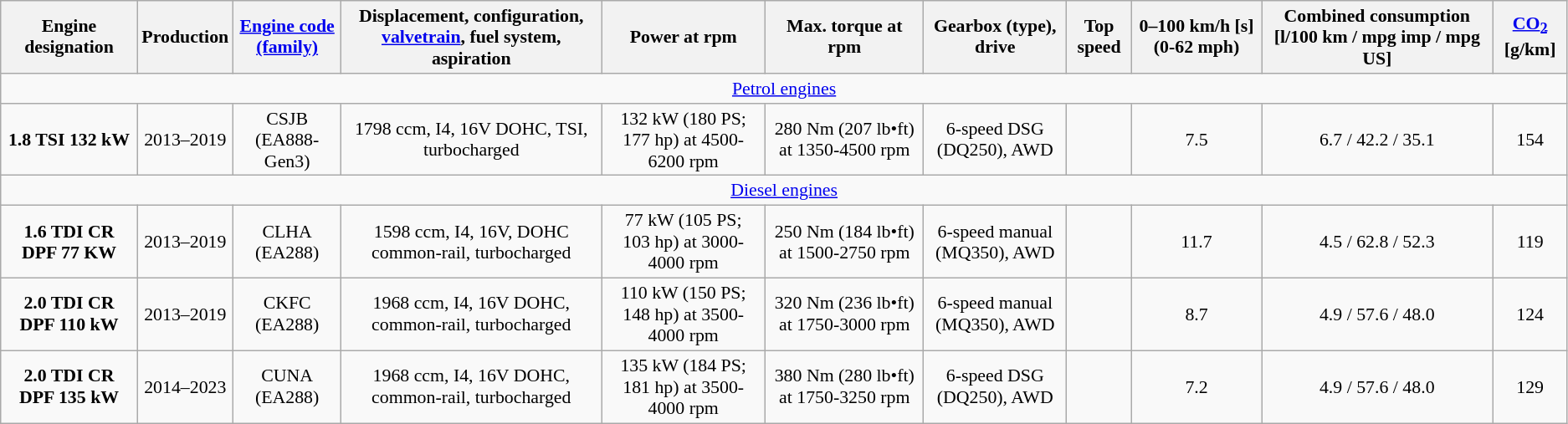<table class="wikitable mw-collapsible" style="text-align:center; font-size:91%;">
<tr>
<th>Engine designation</th>
<th>Production</th>
<th><a href='#'>Engine code (family)</a></th>
<th>Displacement, configuration, <a href='#'>valvetrain</a>, fuel system, aspiration</th>
<th>Power at rpm</th>
<th>Max. torque at rpm</th>
<th>Gearbox (type), drive</th>
<th>Top speed</th>
<th>0–100 km/h [s] (0-62 mph)</th>
<th>Combined consumption [l/100 km / mpg imp / mpg US]</th>
<th><a href='#'>CO<sub>2</sub></a> [g/km]</th>
</tr>
<tr>
<td colspan="11" ><a href='#'>Petrol engines</a></td>
</tr>
<tr>
<td><strong>1.8 TSI 132 kW</strong></td>
<td>2013–2019</td>
<td>CSJB (EA888-Gen3)</td>
<td>1798 ccm, I4, 16V DOHC, TSI, turbocharged</td>
<td>132 kW (180 PS; 177 hp) at 4500-6200 rpm</td>
<td>280 Nm (207 lb•ft) at 1350-4500 rpm</td>
<td>6-speed DSG (DQ250), AWD</td>
<td></td>
<td>7.5</td>
<td>6.7 / 42.2 / 35.1</td>
<td>154</td>
</tr>
<tr>
<td colspan="11" ><a href='#'>Diesel engines</a></td>
</tr>
<tr>
<td><strong>1.6 TDI CR DPF 77 KW</strong></td>
<td>2013–2019</td>
<td>CLHA (EA288)</td>
<td>1598 ccm, I4, 16V, DOHC common-rail, turbocharged</td>
<td>77 kW (105 PS; 103 hp) at 3000-4000 rpm</td>
<td>250 Nm (184 lb•ft) at 1500-2750 rpm</td>
<td>6-speed manual (MQ350), AWD</td>
<td></td>
<td>11.7</td>
<td>4.5 / 62.8 / 52.3</td>
<td>119</td>
</tr>
<tr>
<td><strong>2.0 TDI CR DPF 110 kW</strong></td>
<td>2013–2019</td>
<td>CKFC (EA288)</td>
<td>1968 ccm, I4, 16V DOHC, common-rail, turbocharged</td>
<td>110 kW (150 PS; 148 hp) at 3500-4000 rpm</td>
<td>320 Nm (236 lb•ft) at 1750-3000 rpm</td>
<td>6-speed manual (MQ350), AWD</td>
<td></td>
<td>8.7</td>
<td>4.9 / 57.6 / 48.0</td>
<td>124</td>
</tr>
<tr>
<td><strong>2.0 TDI CR DPF 135 kW</strong></td>
<td>2014–2023</td>
<td>CUNA (EA288)</td>
<td>1968 ccm, I4, 16V DOHC, common-rail, turbocharged</td>
<td>135 kW (184 PS; 181 hp) at 3500-4000 rpm</td>
<td>380 Nm (280 lb•ft) at 1750-3250 rpm</td>
<td>6-speed DSG (DQ250), AWD</td>
<td></td>
<td>7.2</td>
<td>4.9 / 57.6 / 48.0</td>
<td>129</td>
</tr>
</table>
